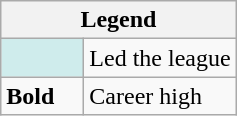<table class="wikitable mw-collapsible mw-collapsed">
<tr>
<th colspan="2">Legend</th>
</tr>
<tr>
<td style="background:#cfecec; width:3em;"></td>
<td>Led the league</td>
</tr>
<tr>
<td><strong>Bold</strong></td>
<td>Career high</td>
</tr>
</table>
